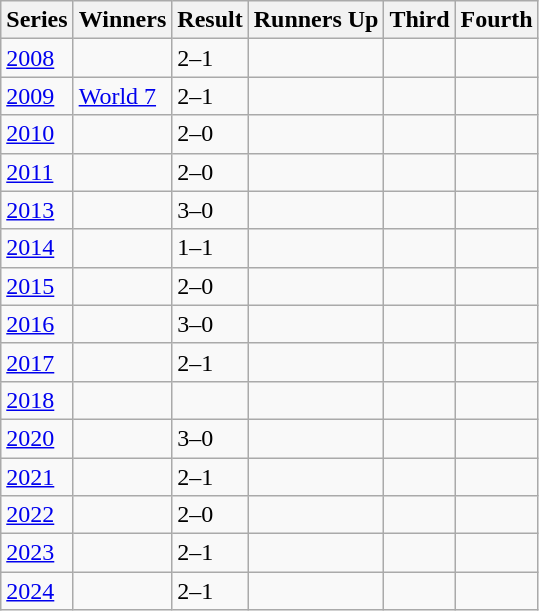<table class="wikitable collapsible">
<tr>
<th>Series</th>
<th>Winners</th>
<th>Result</th>
<th>Runners Up</th>
<th>Third</th>
<th>Fourth</th>
</tr>
<tr>
<td><a href='#'>2008</a></td>
<td></td>
<td>2–1</td>
<td></td>
<td></td>
<td></td>
</tr>
<tr>
<td><a href='#'>2009</a></td>
<td> <a href='#'>World 7</a></td>
<td>2–1</td>
<td></td>
<td></td>
<td></td>
</tr>
<tr>
<td><a href='#'>2010</a></td>
<td></td>
<td>2–0 <em></em></td>
<td></td>
<td></td>
</tr>
<tr>
<td><a href='#'>2011</a></td>
<td></td>
<td>2–0</td>
<td></td>
<td></td>
<td></td>
</tr>
<tr>
<td><a href='#'>2013</a></td>
<td></td>
<td>3–0</td>
<td></td>
<td></td>
<td></td>
</tr>
<tr>
<td><a href='#'>2014</a></td>
<td></td>
<td>1–1 <em></em></td>
<td></td>
<td></td>
<td></td>
</tr>
<tr>
<td><a href='#'>2015</a></td>
<td></td>
<td>2–0 <em></em></td>
<td></td>
<td></td>
</tr>
<tr>
<td><a href='#'>2016</a></td>
<td></td>
<td>3–0</td>
<td></td>
<td></td>
<td></td>
</tr>
<tr>
<td><a href='#'>2017</a></td>
<td></td>
<td>2–1</td>
<td></td>
<td></td>
<td></td>
</tr>
<tr>
<td><a href='#'>2018</a></td>
<td></td>
<td><em></em></td>
<td></td>
<td></td>
<td></td>
</tr>
<tr>
<td><a href='#'>2020</a></td>
<td></td>
<td>3–0</td>
<td></td>
<td></td>
<td></td>
</tr>
<tr>
<td><a href='#'>2021</a></td>
<td></td>
<td>2–1</td>
<td></td>
<td></td>
<td></td>
</tr>
<tr>
<td><a href='#'>2022</a></td>
<td></td>
<td>2–0</td>
<td></td>
<td></td>
<td></td>
</tr>
<tr>
<td><a href='#'>2023</a></td>
<td></td>
<td>2–1</td>
<td></td>
<td></td>
<td></td>
</tr>
<tr>
<td><a href='#'>2024</a></td>
<td></td>
<td>2–1</td>
<td></td>
<td></td>
<td></td>
</tr>
</table>
